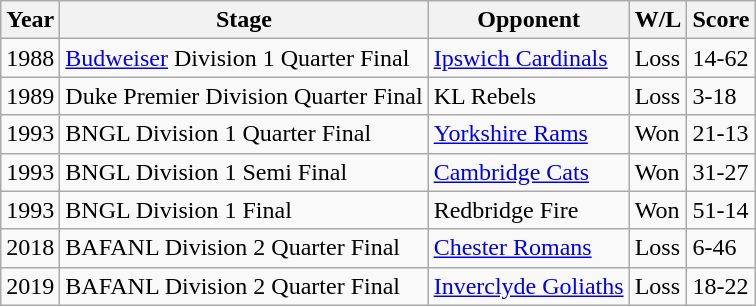<table class="wikitable">
<tr>
<th>Year</th>
<th>Stage</th>
<th>Opponent</th>
<th>W/L</th>
<th>Score</th>
</tr>
<tr>
<td>1988</td>
<td><a href='#'>Budweiser</a> Division 1 Quarter Final</td>
<td><a href='#'>Ipswich Cardinals</a></td>
<td>Loss</td>
<td>14-62</td>
</tr>
<tr>
<td>1989</td>
<td>Duke Premier Division Quarter Final</td>
<td>KL Rebels</td>
<td>Loss</td>
<td>3-18</td>
</tr>
<tr>
<td>1993</td>
<td>BNGL Division 1 Quarter Final</td>
<td><a href='#'>Yorkshire Rams</a></td>
<td>Won</td>
<td>21-13</td>
</tr>
<tr>
<td>1993</td>
<td>BNGL Division 1 Semi Final</td>
<td><a href='#'>Cambridge Cats</a></td>
<td>Won</td>
<td>31-27</td>
</tr>
<tr>
<td>1993</td>
<td>BNGL Division 1 Final</td>
<td>Redbridge Fire</td>
<td>Won</td>
<td>51-14</td>
</tr>
<tr>
<td>2018</td>
<td>BAFANL Division 2 Quarter Final</td>
<td><a href='#'>Chester Romans</a></td>
<td>Loss</td>
<td>6-46</td>
</tr>
<tr>
<td>2019</td>
<td>BAFANL Division 2 Quarter Final</td>
<td><a href='#'>Inverclyde Goliaths</a></td>
<td>Loss</td>
<td>18-22</td>
</tr>
</table>
